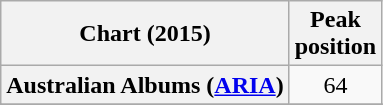<table class="wikitable sortable plainrowheaders" style="text-align:center">
<tr>
<th>Chart (2015)</th>
<th>Peak<br>position</th>
</tr>
<tr>
<th scope="row">Australian Albums (<a href='#'>ARIA</a>)</th>
<td>64</td>
</tr>
<tr>
</tr>
<tr>
</tr>
<tr>
</tr>
<tr>
</tr>
<tr>
</tr>
<tr>
</tr>
<tr>
</tr>
<tr>
</tr>
<tr>
</tr>
<tr>
</tr>
<tr>
</tr>
<tr>
</tr>
<tr>
</tr>
<tr>
</tr>
</table>
